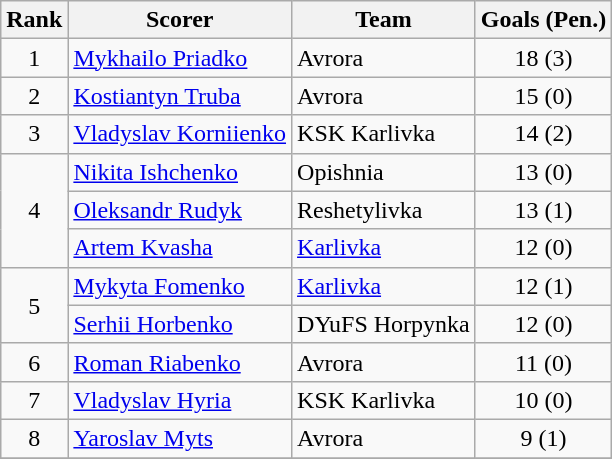<table class="wikitable">
<tr>
<th>Rank</th>
<th>Scorer</th>
<th>Team</th>
<th>Goals (Pen.)</th>
</tr>
<tr>
<td align=center>1</td>
<td> <a href='#'>Mykhailo Priadko</a></td>
<td>Avrora</td>
<td align=center>18 (3)</td>
</tr>
<tr>
<td align=center>2</td>
<td> <a href='#'>Kostiantyn Truba</a></td>
<td>Avrora</td>
<td align=center>15 (0)</td>
</tr>
<tr>
<td align=center>3</td>
<td> <a href='#'>Vladyslav Korniienko</a></td>
<td>KSK Karlivka</td>
<td align=center>14 (2)</td>
</tr>
<tr>
<td align=center rowspan=3>4</td>
<td> <a href='#'>Nikita Ishchenko</a></td>
<td>Opishnia</td>
<td align=center>13 (0)</td>
</tr>
<tr>
<td> <a href='#'>Oleksandr Rudyk</a></td>
<td>Reshetylivka</td>
<td align=center>13 (1)</td>
</tr>
<tr>
<td> <a href='#'>Artem Kvasha</a></td>
<td><a href='#'>Karlivka</a></td>
<td align=center>12 (0)</td>
</tr>
<tr>
<td align=center rowspan=2>5</td>
<td> <a href='#'>Mykyta Fomenko</a></td>
<td><a href='#'>Karlivka</a></td>
<td align=center>12 (1)</td>
</tr>
<tr>
<td> <a href='#'>Serhii Horbenko</a></td>
<td>DYuFS Horpynka</td>
<td align=center>12 (0)</td>
</tr>
<tr>
<td align=center>6</td>
<td> <a href='#'>Roman Riabenko</a></td>
<td>Avrora</td>
<td align=center>11 (0)</td>
</tr>
<tr>
<td align=center>7</td>
<td> <a href='#'>Vladyslav Hyria</a></td>
<td>KSK Karlivka</td>
<td align=center>10 (0)</td>
</tr>
<tr>
<td align=center>8</td>
<td> <a href='#'>Yaroslav Myts</a></td>
<td>Avrora</td>
<td align=center>9 (1)</td>
</tr>
<tr>
</tr>
</table>
